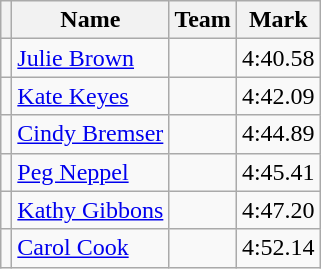<table class=wikitable>
<tr>
<th></th>
<th>Name</th>
<th>Team</th>
<th>Mark</th>
</tr>
<tr>
<td></td>
<td><a href='#'>Julie Brown</a></td>
<td></td>
<td>4:40.58</td>
</tr>
<tr>
<td></td>
<td><a href='#'>Kate Keyes</a></td>
<td></td>
<td>4:42.09</td>
</tr>
<tr>
<td></td>
<td><a href='#'>Cindy Bremser</a></td>
<td></td>
<td>4:44.89</td>
</tr>
<tr>
<td></td>
<td><a href='#'>Peg Neppel</a></td>
<td></td>
<td>4:45.41</td>
</tr>
<tr>
<td></td>
<td><a href='#'>Kathy Gibbons</a></td>
<td></td>
<td>4:47.20</td>
</tr>
<tr>
<td></td>
<td><a href='#'>Carol Cook</a></td>
<td></td>
<td>4:52.14</td>
</tr>
</table>
